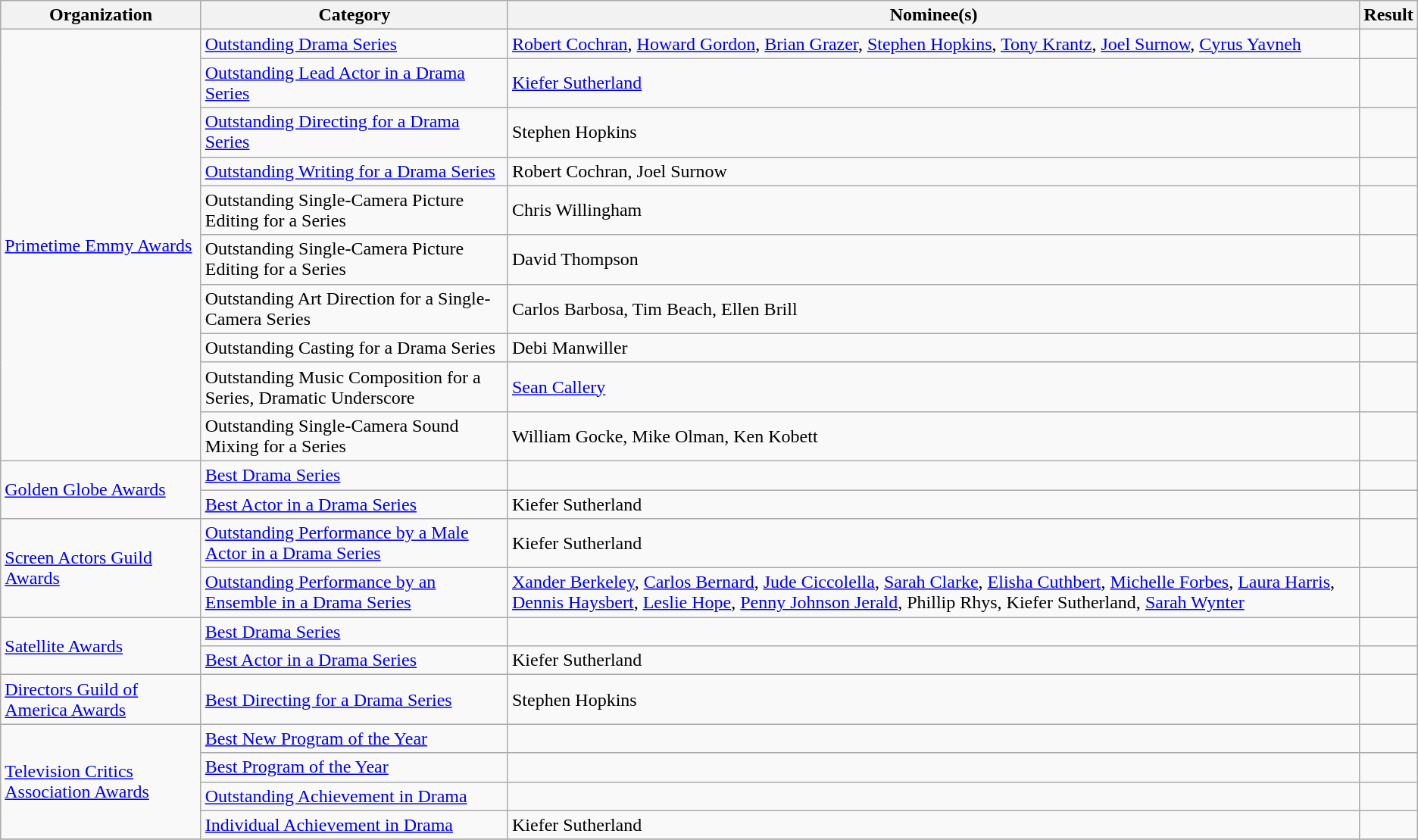<table class="wikitable">
<tr>
<th>Organization</th>
<th>Category</th>
<th>Nominee(s)</th>
<th>Result</th>
</tr>
<tr>
<td rowspan=10><a href='#'>Primetime Emmy Awards</a></td>
<td><a href='#'>Outstanding Drama Series</a></td>
<td><a href='#'>Robert Cochran</a>, <a href='#'>Howard Gordon</a>, <a href='#'>Brian Grazer</a>, <a href='#'>Stephen Hopkins</a>, <a href='#'>Tony Krantz</a>, <a href='#'>Joel Surnow</a>, <a href='#'>Cyrus Yavneh</a></td>
<td></td>
</tr>
<tr>
<td><a href='#'>Outstanding Lead Actor in a Drama Series</a></td>
<td><a href='#'>Kiefer Sutherland</a></td>
<td></td>
</tr>
<tr>
<td><a href='#'>Outstanding Directing for a Drama Series</a></td>
<td>Stephen Hopkins</td>
<td></td>
</tr>
<tr>
<td><a href='#'>Outstanding Writing for a Drama Series</a></td>
<td>Robert Cochran, Joel Surnow</td>
<td></td>
</tr>
<tr>
<td>Outstanding Single-Camera Picture Editing for a Series</td>
<td>Chris Willingham</td>
<td></td>
</tr>
<tr>
<td>Outstanding Single-Camera Picture Editing for a Series</td>
<td>David Thompson</td>
<td></td>
</tr>
<tr>
<td>Outstanding Art Direction for a Single-Camera Series</td>
<td>Carlos Barbosa, Tim Beach, Ellen Brill</td>
<td></td>
</tr>
<tr>
<td>Outstanding Casting for a Drama Series</td>
<td>Debi Manwiller</td>
<td></td>
</tr>
<tr>
<td>Outstanding Music Composition for a Series, Dramatic Underscore</td>
<td><a href='#'>Sean Callery</a></td>
<td></td>
</tr>
<tr>
<td>Outstanding Single-Camera Sound Mixing for a Series</td>
<td>William Gocke, Mike Olman, Ken Kobett</td>
<td></td>
</tr>
<tr>
<td rowspan=2><a href='#'>Golden Globe Awards</a></td>
<td><a href='#'>Best Drama Series</a></td>
<td></td>
<td></td>
</tr>
<tr>
<td><a href='#'>Best Actor in a Drama Series</a></td>
<td>Kiefer Sutherland</td>
<td></td>
</tr>
<tr>
<td rowspan=2><a href='#'>Screen Actors Guild Awards</a></td>
<td><a href='#'>Outstanding Performance by a Male Actor in a Drama Series</a></td>
<td>Kiefer Sutherland</td>
<td></td>
</tr>
<tr>
<td><a href='#'>Outstanding Performance by an Ensemble in a Drama Series</a></td>
<td><a href='#'>Xander Berkeley</a>, <a href='#'>Carlos Bernard</a>, <a href='#'>Jude Ciccolella</a>, <a href='#'>Sarah Clarke</a>, <a href='#'>Elisha Cuthbert</a>, <a href='#'>Michelle Forbes</a>, <a href='#'>Laura Harris</a>, <a href='#'>Dennis Haysbert</a>, <a href='#'>Leslie Hope</a>, <a href='#'>Penny Johnson Jerald</a>, Phillip Rhys, Kiefer Sutherland, <a href='#'>Sarah Wynter</a></td>
<td></td>
</tr>
<tr>
<td rowspan=2><a href='#'>Satellite Awards</a></td>
<td><a href='#'>Best Drama Series</a></td>
<td></td>
<td></td>
</tr>
<tr>
<td><a href='#'>Best Actor in a Drama Series</a></td>
<td>Kiefer Sutherland</td>
<td></td>
</tr>
<tr>
<td rowspan=1><a href='#'>Directors Guild of America Awards</a></td>
<td><a href='#'>Best Directing for a Drama Series</a></td>
<td>Stephen Hopkins</td>
<td></td>
</tr>
<tr>
<td rowspan=4><a href='#'>Television Critics Association Awards</a></td>
<td><a href='#'>Best New Program of the Year</a></td>
<td></td>
<td></td>
</tr>
<tr>
<td><a href='#'>Best Program of the Year</a></td>
<td></td>
<td></td>
</tr>
<tr>
<td><a href='#'>Outstanding Achievement in Drama</a></td>
<td></td>
<td></td>
</tr>
<tr>
<td><a href='#'>Individual Achievement in Drama</a></td>
<td>Kiefer Sutherland</td>
<td></td>
</tr>
<tr>
</tr>
</table>
